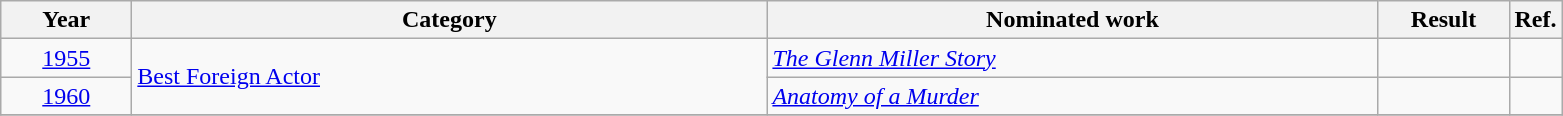<table class=wikitable>
<tr>
<th scope="col" style="width:5em;">Year</th>
<th scope="col" style="width:26em;">Category</th>
<th scope="col" style="width:25em;">Nominated work</th>
<th scope="col" style="width:5em;">Result</th>
<th>Ref.</th>
</tr>
<tr>
<td style="text-align:center;"><a href='#'>1955</a></td>
<td rowspan=2><a href='#'>Best Foreign Actor</a></td>
<td><em><a href='#'>The Glenn Miller Story</a></em></td>
<td></td>
<td style="text-align:center;"></td>
</tr>
<tr>
<td style="text-align:center;"><a href='#'>1960</a></td>
<td><em><a href='#'>Anatomy of a Murder</a></em></td>
<td></td>
<td style="text-align:center;"></td>
</tr>
<tr>
</tr>
</table>
